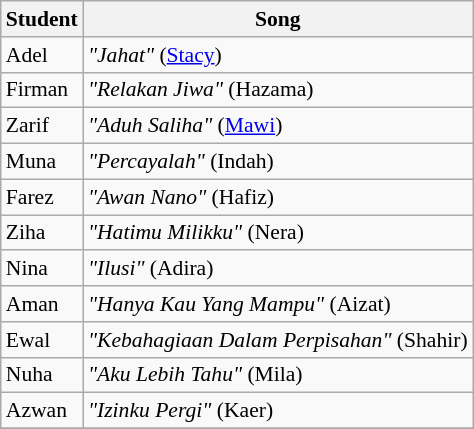<table class="wikitable" style="font-size:90%;">
<tr>
<th>Student</th>
<th>Song</th>
</tr>
<tr>
<td>Adel</td>
<td><em>"Jahat"</em> (<a href='#'>Stacy</a>)</td>
</tr>
<tr>
<td>Firman</td>
<td><em>"Relakan Jiwa"</em> (Hazama)</td>
</tr>
<tr>
<td>Zarif</td>
<td><em>"Aduh Saliha"</em> (<a href='#'>Mawi</a>)</td>
</tr>
<tr>
<td>Muna</td>
<td><em>"Percayalah"</em> (Indah)</td>
</tr>
<tr>
<td>Farez</td>
<td><em>"Awan Nano"</em> (Hafiz)</td>
</tr>
<tr>
<td>Ziha</td>
<td><em>"Hatimu Milikku"</em> (Nera)</td>
</tr>
<tr>
<td>Nina</td>
<td><em>"Ilusi"</em> (Adira)</td>
</tr>
<tr>
<td>Aman</td>
<td><em>"Hanya Kau Yang Mampu"</em> (Aizat)</td>
</tr>
<tr>
<td>Ewal</td>
<td><em>"Kebahagiaan Dalam Perpisahan"</em> (Shahir)</td>
</tr>
<tr>
<td>Nuha</td>
<td><em>"Aku Lebih Tahu"</em> (Mila)</td>
</tr>
<tr>
<td>Azwan</td>
<td><em>"Izinku Pergi"</em> (Kaer)</td>
</tr>
<tr>
</tr>
</table>
